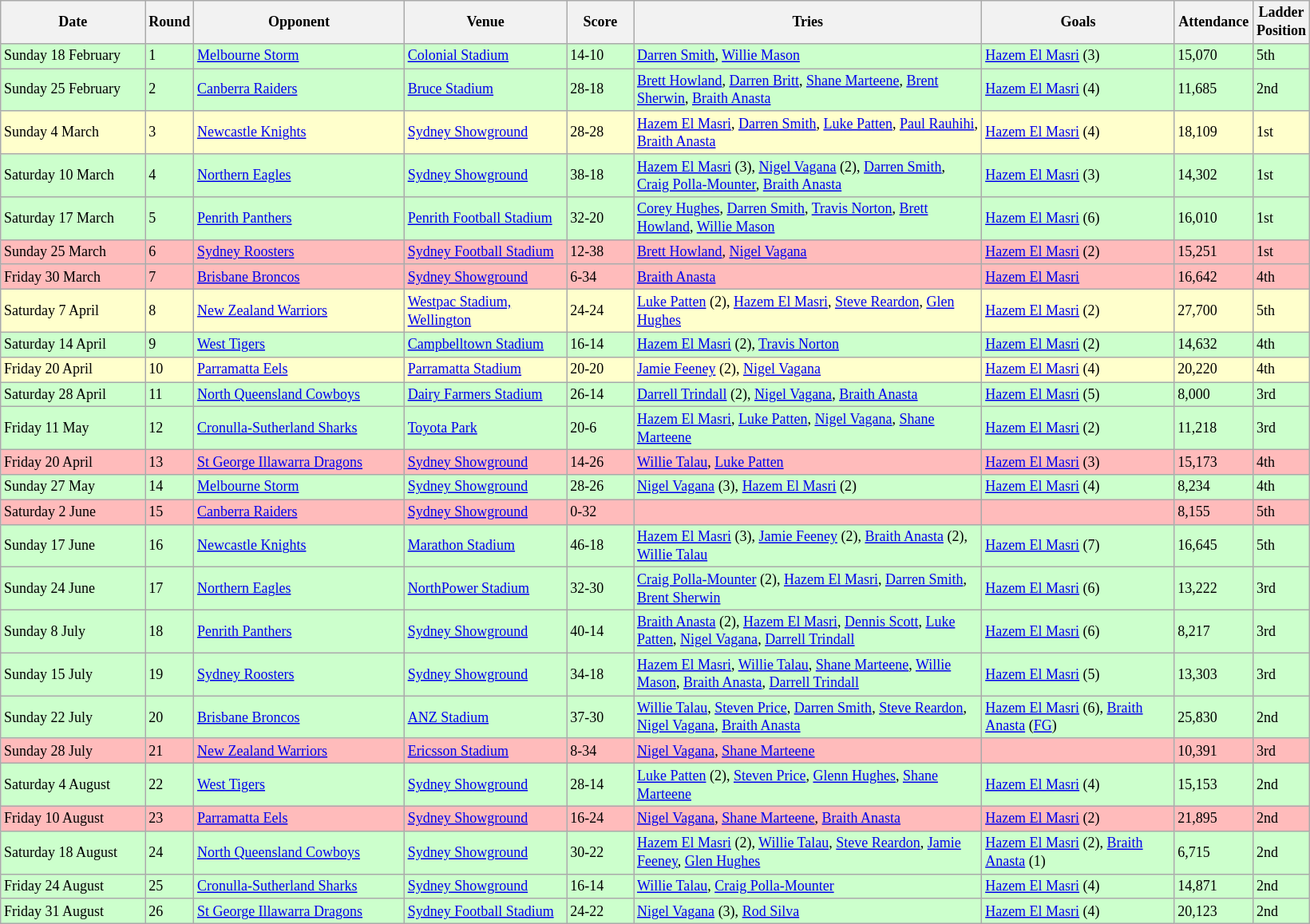<table class="wikitable" style="font-size:75%;">
<tr>
<th width="115">Date</th>
<th width="20">Round</th>
<th width="170">Opponent</th>
<th width="130">Venue</th>
<th width="50">Score</th>
<th width="285">Tries</th>
<th width="155">Goals</th>
<th width="60">Attendance</th>
<th>Ladder <br> Position</th>
</tr>
<tr bgcolor=#CCFFCC>
<td>Sunday 18 February</td>
<td>1</td>
<td><a href='#'>Melbourne Storm</a></td>
<td><a href='#'>Colonial Stadium</a></td>
<td>14-10 </td>
<td><a href='#'>Darren Smith</a>, <a href='#'>Willie Mason</a></td>
<td><a href='#'>Hazem El Masri</a> (3)</td>
<td>15,070</td>
<td>5th</td>
</tr>
<tr bgcolor=#CCFFCC>
<td>Sunday 25 February</td>
<td>2</td>
<td><a href='#'>Canberra Raiders</a></td>
<td><a href='#'>Bruce Stadium</a></td>
<td>28-18</td>
<td><a href='#'>Brett Howland</a>, <a href='#'>Darren Britt</a>, <a href='#'>Shane Marteene</a>, <a href='#'>Brent Sherwin</a>, <a href='#'>Braith Anasta</a></td>
<td><a href='#'>Hazem El Masri</a> (4)</td>
<td>11,685</td>
<td>2nd</td>
</tr>
<tr bgcolor=#FFFFCC>
<td>Sunday 4 March</td>
<td>3</td>
<td><a href='#'>Newcastle Knights</a></td>
<td><a href='#'>Sydney Showground</a></td>
<td>28-28 </td>
<td><a href='#'>Hazem El Masri</a>, <a href='#'>Darren Smith</a>, <a href='#'>Luke Patten</a>, <a href='#'>Paul Rauhihi</a>, <a href='#'>Braith Anasta</a></td>
<td><a href='#'>Hazem El Masri</a> (4)</td>
<td>18,109</td>
<td>1st</td>
</tr>
<tr bgcolor=#CCFFCC>
<td>Saturday 10 March</td>
<td>4</td>
<td><a href='#'>Northern Eagles</a></td>
<td><a href='#'>Sydney Showground</a></td>
<td>38-18</td>
<td><a href='#'>Hazem El Masri</a> (3), <a href='#'>Nigel Vagana</a> (2), <a href='#'>Darren Smith</a>, <a href='#'>Craig Polla-Mounter</a>, <a href='#'>Braith Anasta</a></td>
<td><a href='#'>Hazem El Masri</a> (3)</td>
<td>14,302</td>
<td>1st</td>
</tr>
<tr bgcolor=#CCFFCC>
<td>Saturday 17 March</td>
<td>5</td>
<td><a href='#'>Penrith Panthers</a></td>
<td><a href='#'>Penrith Football Stadium</a></td>
<td>32-20 </td>
<td><a href='#'>Corey Hughes</a>, <a href='#'>Darren Smith</a>, <a href='#'>Travis Norton</a>, <a href='#'>Brett Howland</a>, <a href='#'>Willie Mason</a></td>
<td><a href='#'>Hazem El Masri</a> (6)</td>
<td>16,010</td>
<td>1st</td>
</tr>
<tr bgcolor=#FFBBBB>
<td>Sunday 25 March</td>
<td>6</td>
<td><a href='#'>Sydney Roosters</a></td>
<td><a href='#'>Sydney Football Stadium</a></td>
<td>12-38</td>
<td><a href='#'>Brett Howland</a>, <a href='#'>Nigel Vagana</a></td>
<td><a href='#'>Hazem El Masri</a> (2)</td>
<td>15,251</td>
<td>1st</td>
</tr>
<tr bgcolor=#FFBBBB>
<td>Friday 30 March</td>
<td>7</td>
<td><a href='#'>Brisbane Broncos</a></td>
<td><a href='#'>Sydney Showground</a></td>
<td>6-34</td>
<td><a href='#'>Braith Anasta</a></td>
<td><a href='#'>Hazem El Masri</a></td>
<td>16,642</td>
<td>4th</td>
</tr>
<tr bgcolor=#FFFFCC>
<td>Saturday 7 April</td>
<td>8</td>
<td><a href='#'>New Zealand Warriors</a></td>
<td><a href='#'>Westpac Stadium, Wellington</a></td>
<td>24-24</td>
<td><a href='#'>Luke Patten</a> (2), <a href='#'>Hazem El Masri</a>, <a href='#'>Steve Reardon</a>, <a href='#'>Glen Hughes</a></td>
<td><a href='#'>Hazem El Masri</a> (2)</td>
<td>27,700</td>
<td>5th</td>
</tr>
<tr bgcolor=#CCFFCC>
<td>Saturday 14 April</td>
<td>9</td>
<td><a href='#'>West Tigers</a></td>
<td><a href='#'>Campbelltown Stadium</a></td>
<td>16-14</td>
<td><a href='#'>Hazem El Masri</a> (2), <a href='#'>Travis Norton</a></td>
<td><a href='#'>Hazem El Masri</a> (2)</td>
<td>14,632</td>
<td>4th</td>
</tr>
<tr bgcolor=#FFFFCC>
<td>Friday 20 April</td>
<td>10</td>
<td><a href='#'>Parramatta Eels</a></td>
<td><a href='#'>Parramatta Stadium</a></td>
<td>20-20</td>
<td><a href='#'>Jamie Feeney</a> (2), <a href='#'>Nigel Vagana</a></td>
<td><a href='#'>Hazem El Masri</a> (4)</td>
<td>20,220</td>
<td>4th</td>
</tr>
<tr bgcolor=#CCFFCC>
<td>Saturday 28 April</td>
<td>11</td>
<td><a href='#'>North Queensland Cowboys</a></td>
<td><a href='#'>Dairy Farmers Stadium</a></td>
<td>26-14</td>
<td><a href='#'>Darrell Trindall</a> (2), <a href='#'>Nigel Vagana</a>, <a href='#'>Braith Anasta</a></td>
<td><a href='#'>Hazem El Masri</a> (5)</td>
<td>8,000</td>
<td>3rd</td>
</tr>
<tr bgcolor= #CCFFCC>
<td>Friday 11 May</td>
<td>12</td>
<td><a href='#'>Cronulla-Sutherland Sharks</a></td>
<td><a href='#'>Toyota Park</a></td>
<td>20-6</td>
<td><a href='#'>Hazem El Masri</a>, <a href='#'>Luke Patten</a>, <a href='#'>Nigel Vagana</a>, <a href='#'>Shane Marteene</a></td>
<td><a href='#'>Hazem El Masri</a> (2)</td>
<td>11,218</td>
<td>3rd</td>
</tr>
<tr bgcolor=#FFBBBB>
<td>Friday 20 April</td>
<td>13</td>
<td><a href='#'>St George Illawarra Dragons</a></td>
<td><a href='#'>Sydney Showground</a></td>
<td>14-26</td>
<td><a href='#'>Willie Talau</a>, <a href='#'>Luke Patten</a></td>
<td><a href='#'>Hazem El Masri</a> (3)</td>
<td>15,173</td>
<td>4th</td>
</tr>
<tr bgcolor=#CCFFCC>
<td>Sunday 27 May</td>
<td>14</td>
<td><a href='#'>Melbourne Storm</a></td>
<td><a href='#'>Sydney Showground</a></td>
<td>28-26 </td>
<td><a href='#'>Nigel Vagana</a> (3), <a href='#'>Hazem El Masri</a> (2)</td>
<td><a href='#'>Hazem El Masri</a> (4)</td>
<td>8,234</td>
<td>4th</td>
</tr>
<tr bgcolor=#FFBBBB>
<td>Saturday 2 June</td>
<td>15</td>
<td><a href='#'>Canberra Raiders</a></td>
<td><a href='#'>Sydney Showground</a></td>
<td>0-32 </td>
<td></td>
<td></td>
<td>8,155</td>
<td>5th</td>
</tr>
<tr bgcolor=#CCFFCC>
<td>Sunday 17 June</td>
<td>16</td>
<td><a href='#'>Newcastle Knights</a></td>
<td><a href='#'>Marathon Stadium</a></td>
<td>46-18</td>
<td><a href='#'>Hazem El Masri</a> (3), <a href='#'>Jamie Feeney</a> (2), <a href='#'>Braith Anasta</a> (2), <a href='#'>Willie Talau</a></td>
<td><a href='#'>Hazem El Masri</a> (7)</td>
<td>16,645</td>
<td>5th</td>
</tr>
<tr bgcolor=#CCFFCC>
<td>Sunday 24 June</td>
<td>17</td>
<td><a href='#'>Northern Eagles</a></td>
<td><a href='#'>NorthPower Stadium</a></td>
<td>32-30</td>
<td><a href='#'>Craig Polla-Mounter</a> (2), <a href='#'>Hazem El Masri</a>, <a href='#'>Darren Smith</a>, <a href='#'>Brent Sherwin</a></td>
<td><a href='#'>Hazem El Masri</a> (6)</td>
<td>13,222</td>
<td>3rd</td>
</tr>
<tr bgcolor=#CCFFCC>
<td>Sunday 8 July</td>
<td>18</td>
<td><a href='#'>Penrith Panthers</a></td>
<td><a href='#'>Sydney Showground</a></td>
<td>40-14 </td>
<td><a href='#'>Braith Anasta</a> (2), <a href='#'>Hazem El Masri</a>, <a href='#'>Dennis Scott</a>, <a href='#'>Luke Patten</a>, <a href='#'>Nigel Vagana</a>, <a href='#'>Darrell Trindall</a></td>
<td><a href='#'>Hazem El Masri</a> (6)</td>
<td>8,217</td>
<td>3rd</td>
</tr>
<tr bgcolor=#CCFFCC>
<td>Sunday 15 July</td>
<td>19</td>
<td><a href='#'>Sydney Roosters</a></td>
<td><a href='#'>Sydney Showground</a></td>
<td>34-18 </td>
<td><a href='#'>Hazem El Masri</a>, <a href='#'>Willie Talau</a>, <a href='#'>Shane Marteene</a>, <a href='#'>Willie Mason</a>, <a href='#'>Braith Anasta</a>, <a href='#'>Darrell Trindall</a></td>
<td><a href='#'>Hazem El Masri</a> (5)</td>
<td>13,303</td>
<td>3rd</td>
</tr>
<tr bgcolor=#CCFFCC>
<td>Sunday 22 July</td>
<td>20</td>
<td><a href='#'>Brisbane Broncos</a></td>
<td><a href='#'>ANZ Stadium</a></td>
<td>37-30 </td>
<td><a href='#'>Willie Talau</a>, <a href='#'>Steven Price</a>, <a href='#'>Darren Smith</a>, <a href='#'>Steve Reardon</a>, <a href='#'>Nigel Vagana</a>, <a href='#'>Braith Anasta</a></td>
<td><a href='#'>Hazem El Masri</a> (6), <a href='#'>Braith Anasta</a> (<a href='#'>FG</a>)</td>
<td>25,830</td>
<td>2nd</td>
</tr>
<tr bgcolor=#FFBBBB>
<td>Sunday 28 July</td>
<td>21</td>
<td><a href='#'>New Zealand Warriors</a></td>
<td><a href='#'>Ericsson Stadium</a></td>
<td>8-34</td>
<td><a href='#'>Nigel Vagana</a>, <a href='#'>Shane Marteene</a></td>
<td></td>
<td>10,391</td>
<td>3rd</td>
</tr>
<tr bgcolor=#CCFFCC>
<td>Saturday 4 August</td>
<td>22</td>
<td><a href='#'>West Tigers</a></td>
<td><a href='#'>Sydney Showground</a></td>
<td>28-14 </td>
<td><a href='#'>Luke Patten</a> (2), <a href='#'>Steven Price</a>, <a href='#'>Glenn Hughes</a>, <a href='#'>Shane Marteene</a></td>
<td><a href='#'>Hazem El Masri</a> (4)</td>
<td>15,153</td>
<td>2nd</td>
</tr>
<tr bgcolor=#FFBBBB>
<td>Friday 10 August</td>
<td>23</td>
<td><a href='#'>Parramatta Eels</a></td>
<td><a href='#'>Sydney Showground</a></td>
<td>16-24 </td>
<td><a href='#'>Nigel Vagana</a>, <a href='#'>Shane Marteene</a>, <a href='#'>Braith Anasta</a></td>
<td><a href='#'>Hazem El Masri</a> (2)</td>
<td>21,895</td>
<td>2nd</td>
</tr>
<tr bgcolor=#CCFFCC>
<td>Saturday 18 August</td>
<td>24</td>
<td><a href='#'>North Queensland Cowboys</a></td>
<td><a href='#'>Sydney Showground</a></td>
<td>30-22 </td>
<td><a href='#'>Hazem El Masri</a> (2), <a href='#'>Willie Talau</a>, <a href='#'>Steve Reardon</a>, <a href='#'>Jamie Feeney</a>, <a href='#'>Glen Hughes</a></td>
<td><a href='#'>Hazem El Masri</a> (2), <a href='#'>Braith Anasta</a> (1)</td>
<td>6,715</td>
<td>2nd</td>
</tr>
<tr bgcolor=#CCFFCC>
<td>Friday 24 August</td>
<td>25</td>
<td><a href='#'>Cronulla-Sutherland Sharks</a></td>
<td><a href='#'>Sydney Showground</a></td>
<td>16-14 </td>
<td><a href='#'>Willie Talau</a>, <a href='#'>Craig Polla-Mounter</a></td>
<td><a href='#'>Hazem El Masri</a> (4)</td>
<td>14,871</td>
<td>2nd</td>
</tr>
<tr bgcolor=#CCFFCC>
<td>Friday 31 August</td>
<td>26</td>
<td><a href='#'>St George Illawarra Dragons</a></td>
<td><a href='#'>Sydney Football Stadium</a></td>
<td>24-22 </td>
<td><a href='#'>Nigel Vagana</a> (3), <a href='#'>Rod Silva</a></td>
<td><a href='#'>Hazem El Masri</a> (4)</td>
<td>20,123</td>
<td>2nd</td>
</tr>
</table>
